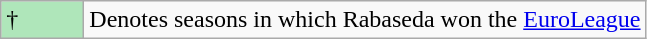<table class="wikitable">
<tr>
<td style="background:#AFE6BA; width:3em;">†</td>
<td>Denotes seasons in which Rabaseda won the <a href='#'>EuroLeague</a></td>
</tr>
</table>
